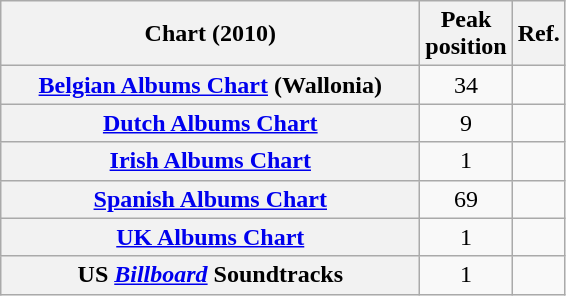<table class="wikitable sortable plainrowheaders" style="text-align: center">
<tr>
<th scope="col" style="width:17em;">Chart (2010)</th>
<th scope="col">Peak<br>position</th>
<th scope="col">Ref.</th>
</tr>
<tr>
<th scope="row"><a href='#'>Belgian Albums Chart</a> (Wallonia)</th>
<td>34</td>
<td></td>
</tr>
<tr>
<th scope="row"><a href='#'>Dutch Albums Chart</a></th>
<td>9</td>
<td></td>
</tr>
<tr>
<th scope="row"><a href='#'>Irish Albums Chart</a></th>
<td>1</td>
<td></td>
</tr>
<tr>
<th scope="row"><a href='#'>Spanish Albums Chart</a></th>
<td>69</td>
<td></td>
</tr>
<tr>
<th scope="row"><a href='#'>UK Albums Chart</a></th>
<td>1</td>
<td></td>
</tr>
<tr>
<th scope="row">US <em><a href='#'>Billboard</a></em> Soundtracks</th>
<td>1</td>
<td></td>
</tr>
</table>
